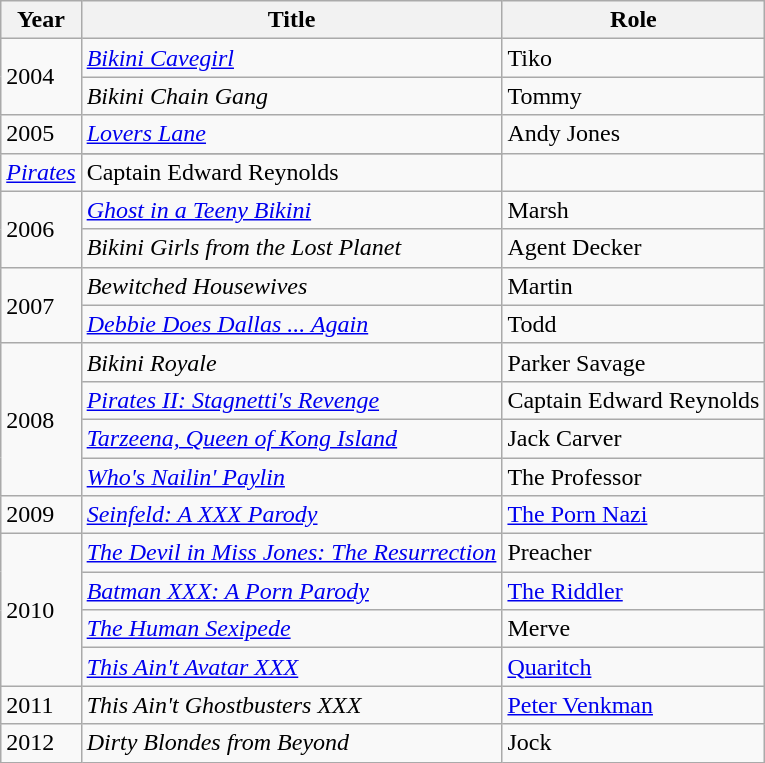<table class="wikitable plainrowheaders sortable">
<tr>
<th scope="col">Year</th>
<th scope="col">Title</th>
<th scope="col">Role</th>
</tr>
<tr>
<td rowspan="2">2004</td>
<td><em><a href='#'>Bikini Cavegirl</a></em></td>
<td>Tiko</td>
</tr>
<tr>
<td><em>Bikini Chain Gang</em></td>
<td>Tommy</td>
</tr>
<tr>
<td rowspan="2">2005</td>
<td><em><a href='#'>Lovers Lane</a></em></td>
<td>Andy Jones</td>
</tr>
<tr>
</tr>
<tr>
<td><em><a href='#'>Pirates</a></em></td>
<td>Captain Edward Reynolds</td>
</tr>
<tr>
<td rowspan="2">2006</td>
<td><em><a href='#'>Ghost in a Teeny Bikini</a></em></td>
<td>Marsh</td>
</tr>
<tr>
<td><em>Bikini Girls from the Lost Planet</em></td>
<td>Agent Decker</td>
</tr>
<tr>
<td rowspan="2">2007</td>
<td><em>Bewitched Housewives</em></td>
<td>Martin</td>
</tr>
<tr>
<td><em><a href='#'>Debbie Does Dallas ... Again</a></em></td>
<td>Todd</td>
</tr>
<tr>
<td rowspan="4">2008</td>
<td><em>Bikini Royale</em></td>
<td>Parker Savage</td>
</tr>
<tr>
<td><em><a href='#'>Pirates II: Stagnetti's Revenge</a></em></td>
<td>Captain Edward Reynolds</td>
</tr>
<tr>
<td><em><a href='#'>Tarzeena, Queen of Kong Island</a></em></td>
<td>Jack Carver</td>
</tr>
<tr>
<td><em><a href='#'>Who's Nailin' Paylin</a></em></td>
<td>The Professor</td>
</tr>
<tr>
<td>2009</td>
<td><em><a href='#'>Seinfeld: A XXX Parody</a></em></td>
<td><a href='#'>The Porn Nazi</a></td>
</tr>
<tr>
<td rowspan="4">2010</td>
<td><em><a href='#'>The Devil in Miss Jones: The Resurrection</a></em></td>
<td>Preacher</td>
</tr>
<tr>
<td><em><a href='#'>Batman XXX: A Porn Parody</a></em></td>
<td><a href='#'>The Riddler</a></td>
</tr>
<tr>
<td><em><a href='#'>The Human Sexipede</a></em></td>
<td>Merve</td>
</tr>
<tr>
<td><em><a href='#'>This Ain't Avatar XXX</a></em></td>
<td><a href='#'>Quaritch</a></td>
</tr>
<tr>
<td>2011</td>
<td><em>This Ain't Ghostbusters XXX</em></td>
<td><a href='#'>Peter Venkman</a></td>
</tr>
<tr>
<td>2012</td>
<td><em>Dirty Blondes from Beyond</em></td>
<td>Jock</td>
</tr>
</table>
